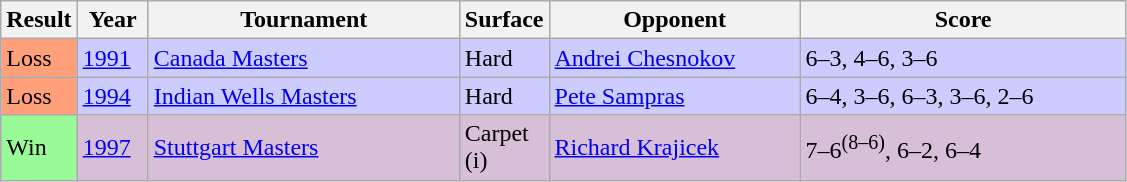<table class="sortable wikitable">
<tr>
<th style="width:40px">Result</th>
<th style="width:40px">Year</th>
<th style="width:200px;">Tournament</th>
<th style="width:50px">Surface</th>
<th style="width:160px;">Opponent</th>
<th style="width:210px" class="unsortable">Score</th>
</tr>
<tr bgcolor=CCCCFF>
<td style="background:#ffa07a;">Loss</td>
<td><a href='#'>1991</a></td>
<td><a href='#'>Canada Masters</a></td>
<td>Hard</td>
<td> <a href='#'>Andrei Chesnokov</a></td>
<td>6–3, 4–6, 3–6</td>
</tr>
<tr bgcolor=CCCCFF>
<td style="background:#ffa07a;">Loss</td>
<td><a href='#'>1994</a></td>
<td><a href='#'>Indian Wells Masters</a></td>
<td>Hard</td>
<td> <a href='#'>Pete Sampras</a></td>
<td>6–4, 3–6, 6–3, 3–6, 2–6</td>
</tr>
<tr bgcolor=thistle>
<td style="background:#98fb98;">Win</td>
<td><a href='#'>1997</a></td>
<td><a href='#'>Stuttgart Masters</a></td>
<td>Carpet (i)</td>
<td> <a href='#'>Richard Krajicek</a></td>
<td>7–6<sup>(8–6)</sup>, 6–2, 6–4</td>
</tr>
</table>
